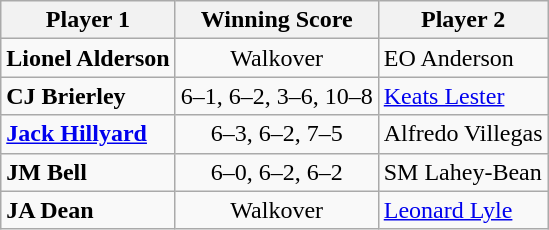<table class=wikitable style="border:1px solid #AAAAAA;">
<tr>
<th>Player 1</th>
<th>Winning Score</th>
<th>Player 2</th>
</tr>
<tr>
<td> <strong>Lionel Alderson</strong></td>
<td align="center">Walkover</td>
<td> EO Anderson</td>
</tr>
<tr>
<td> <strong>CJ Brierley</strong></td>
<td align="center">6–1, 6–2, 3–6, 10–8</td>
<td> <a href='#'>Keats Lester</a></td>
</tr>
<tr>
<td> <strong><a href='#'>Jack Hillyard</a></strong></td>
<td align="center">6–3, 6–2, 7–5</td>
<td> Alfredo Villegas</td>
</tr>
<tr>
<td> <strong>JM Bell</strong></td>
<td align="center">6–0, 6–2, 6–2</td>
<td> SM Lahey-Bean</td>
</tr>
<tr>
<td> <strong>JA Dean</strong></td>
<td align="center">Walkover</td>
<td> <a href='#'>Leonard Lyle</a></td>
</tr>
</table>
